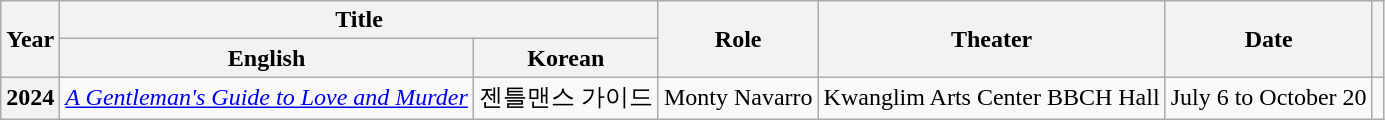<table class="wikitable sortable plainrowheaders">
<tr>
<th rowspan="2" scope="col">Year</th>
<th colspan="2" scope="col">Title</th>
<th rowspan="2" scope="col">Role</th>
<th rowspan="2" scope="col">Theater</th>
<th rowspan="2" scope="col" class="sortable">Date</th>
<th rowspan="2" scope="col" class="unsortable"></th>
</tr>
<tr>
<th>English</th>
<th>Korean</th>
</tr>
<tr>
<th scope="row">2024</th>
<td><em><a href='#'>A Gentleman's Guide to Love and Murder</a></em></td>
<td>젠틀맨스 가이드</td>
<td>Monty Navarro</td>
<td>Kwanglim Arts Center BBCH Hall</td>
<td>July 6 to October 20</td>
<td></td>
</tr>
</table>
